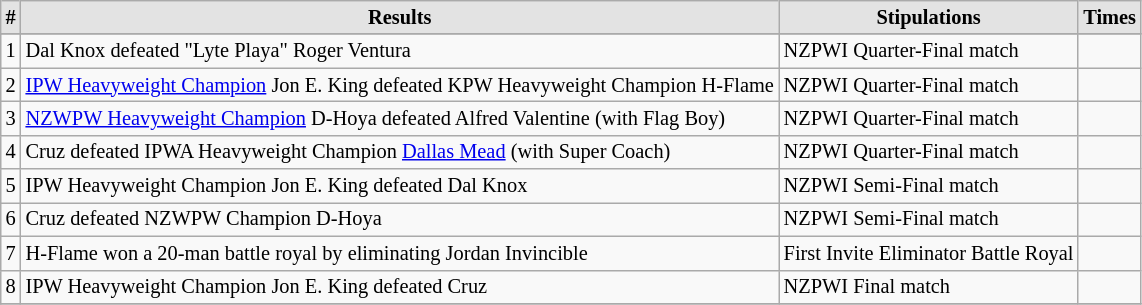<table style="font-size: 85%; text-align: left;" class="wikitable sortable">
<tr>
<th style="border-style: none none solid solid; background: #e3e3e3"><strong>#</strong></th>
<th style="border-style: none none solid solid; background: #e3e3e3"><strong>Results</strong></th>
<th style="border-style: none none solid solid; background: #e3e3e3"><strong>Stipulations</strong></th>
<th style="border-style: none none solid solid; background: #e3e3e3"><strong>Times</strong></th>
</tr>
<tr>
</tr>
<tr>
<td>1</td>
<td>Dal Knox defeated "Lyte Playa" Roger Ventura</td>
<td>NZPWI Quarter-Final match</td>
<td></td>
</tr>
<tr>
<td>2</td>
<td><a href='#'>IPW Heavyweight Champion</a> Jon E. King defeated KPW Heavyweight Champion H-Flame</td>
<td>NZPWI Quarter-Final match</td>
<td></td>
</tr>
<tr>
<td>3</td>
<td><a href='#'>NZWPW Heavyweight Champion</a> D-Hoya defeated Alfred Valentine (with Flag Boy)</td>
<td>NZPWI Quarter-Final match</td>
<td></td>
</tr>
<tr>
<td>4</td>
<td>Cruz defeated IPWA Heavyweight Champion <a href='#'>Dallas Mead</a> (with Super Coach)</td>
<td>NZPWI Quarter-Final match</td>
<td></td>
</tr>
<tr>
<td>5</td>
<td>IPW Heavyweight Champion Jon E. King defeated Dal Knox</td>
<td>NZPWI Semi-Final match</td>
<td></td>
</tr>
<tr>
<td>6</td>
<td>Cruz defeated NZWPW Champion D-Hoya</td>
<td>NZPWI Semi-Final match</td>
<td></td>
</tr>
<tr>
<td>7</td>
<td>H-Flame won a 20-man battle royal by eliminating Jordan Invincible</td>
<td>First Invite Eliminator Battle Royal</td>
<td></td>
</tr>
<tr>
<td>8</td>
<td>IPW Heavyweight Champion Jon E. King defeated Cruz</td>
<td>NZPWI Final match</td>
<td></td>
</tr>
<tr>
</tr>
</table>
